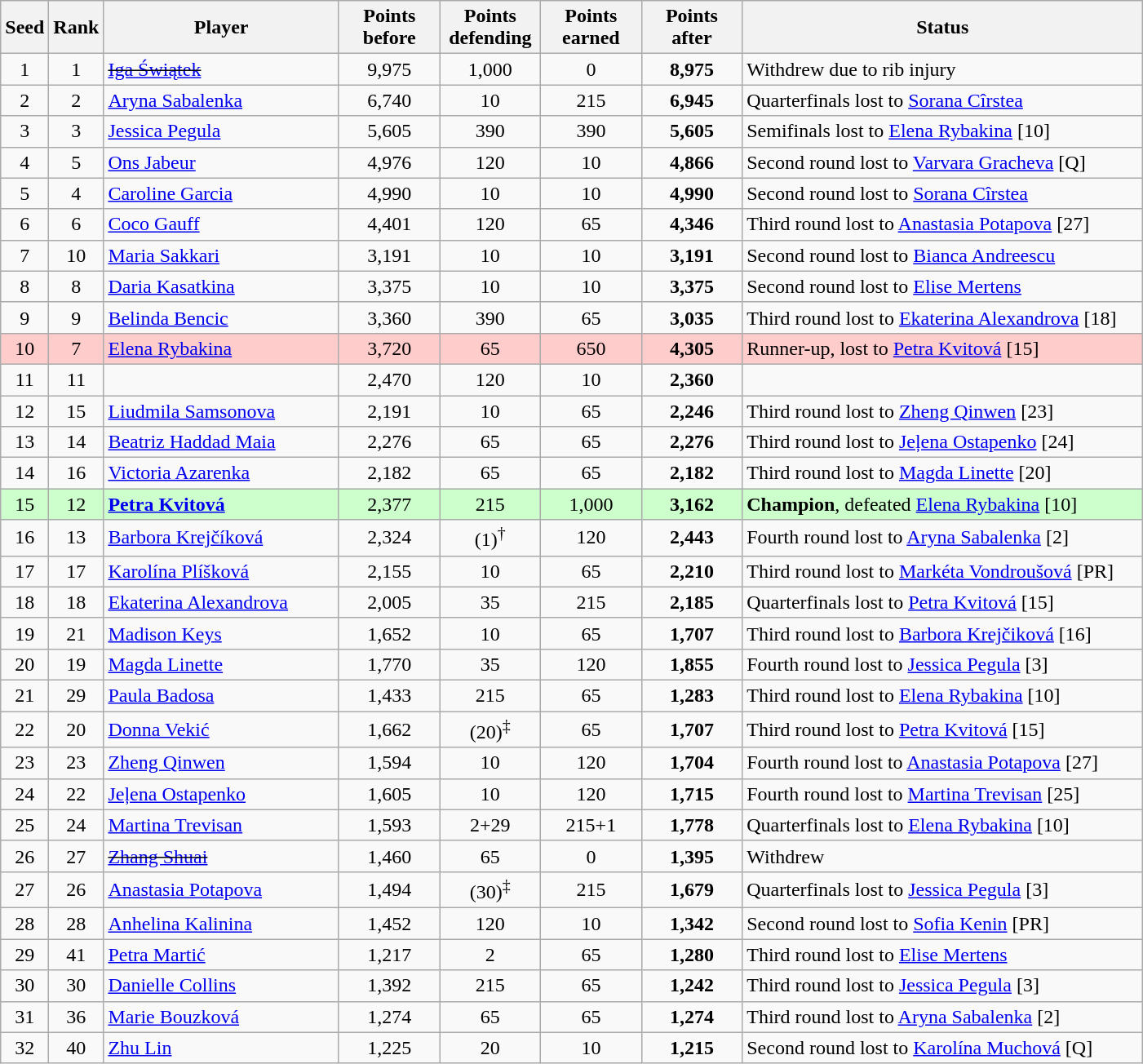<table class="wikitable sortable">
<tr>
<th style="width:30px;">Seed</th>
<th style="width:30px;">Rank</th>
<th style="width:185px;">Player</th>
<th style="width:75px;">Points before</th>
<th style="width:75px;">Points defending</th>
<th style="width:75px;">Points earned</th>
<th style="width:75px;">Points after</th>
<th style="width:320px;">Status</th>
</tr>
<tr>
<td style="text-align:center;">1</td>
<td style="text-align:center;">1</td>
<td><s> <a href='#'>Iga Świątek</a></s></td>
<td style="text-align:center;">9,975</td>
<td style="text-align:center;">1,000</td>
<td style="text-align:center;">0</td>
<td style="text-align:center;"><strong>8,975</strong></td>
<td>Withdrew due to rib injury</td>
</tr>
<tr>
<td style="text-align:center;">2</td>
<td style="text-align:center;">2</td>
<td> <a href='#'>Aryna Sabalenka</a></td>
<td style="text-align:center;">6,740</td>
<td style="text-align:center;">10</td>
<td style="text-align:center;">215</td>
<td style="text-align:center;"><strong>6,945</strong></td>
<td>Quarterfinals lost to  <a href='#'>Sorana Cîrstea</a></td>
</tr>
<tr>
<td style="text-align:center;">3</td>
<td style="text-align:center;">3</td>
<td> <a href='#'>Jessica Pegula</a></td>
<td style="text-align:center;">5,605</td>
<td style="text-align:center;">390</td>
<td style="text-align:center;">390</td>
<td style="text-align:center;"><strong>5,605</strong></td>
<td>Semifinals lost to  <a href='#'>Elena Rybakina</a> [10]</td>
</tr>
<tr>
<td style="text-align:center;">4</td>
<td style="text-align:center;">5</td>
<td> <a href='#'>Ons Jabeur</a></td>
<td style="text-align:center;">4,976</td>
<td style="text-align:center;">120</td>
<td style="text-align:center;">10</td>
<td style="text-align:center;"><strong>4,866</strong></td>
<td>Second round lost to  <a href='#'>Varvara Gracheva</a> [Q]</td>
</tr>
<tr>
<td style="text-align:center;">5</td>
<td style="text-align:center;">4</td>
<td> <a href='#'>Caroline Garcia</a></td>
<td style="text-align:center;">4,990</td>
<td style="text-align:center;">10</td>
<td style="text-align:center;">10</td>
<td style="text-align:center;"><strong>4,990</strong></td>
<td>Second round lost to  <a href='#'>Sorana Cîrstea</a></td>
</tr>
<tr>
<td style="text-align:center;">6</td>
<td style="text-align:center;">6</td>
<td> <a href='#'>Coco Gauff</a></td>
<td style="text-align:center;">4,401</td>
<td style="text-align:center;">120</td>
<td style="text-align:center;">65</td>
<td style="text-align:center;"><strong>4,346</strong></td>
<td>Third round lost to  <a href='#'>Anastasia Potapova</a> [27]</td>
</tr>
<tr>
<td style="text-align:center;">7</td>
<td style="text-align:center;">10</td>
<td> <a href='#'>Maria Sakkari</a></td>
<td style="text-align:center;">3,191</td>
<td style="text-align:center;">10</td>
<td style="text-align:center;">10</td>
<td style="text-align:center;"><strong>3,191</strong></td>
<td>Second round lost to  <a href='#'>Bianca Andreescu</a></td>
</tr>
<tr kre>
<td style="text-align:center;">8</td>
<td style="text-align:center;">8</td>
<td> <a href='#'>Daria Kasatkina</a></td>
<td style="text-align:center;">3,375</td>
<td style="text-align:center;">10</td>
<td style="text-align:center;">10</td>
<td style="text-align:center;"><strong>3,375</strong></td>
<td>Second round lost to  <a href='#'>Elise Mertens</a></td>
</tr>
<tr>
<td style="text-align:center;">9</td>
<td style="text-align:center;">9</td>
<td> <a href='#'>Belinda Bencic</a></td>
<td style="text-align:center;">3,360</td>
<td style="text-align:center;">390</td>
<td style="text-align:center;">65</td>
<td style="text-align:center;"><strong>3,035</strong></td>
<td>Third round lost to  <a href='#'>Ekaterina Alexandrova</a> [18]</td>
</tr>
<tr style="background:#fcc;">
<td style="text-align:center;">10</td>
<td style="text-align:center;">7</td>
<td> <a href='#'>Elena Rybakina</a></td>
<td style="text-align:center;">3,720</td>
<td style="text-align:center;">65</td>
<td style="text-align:center;">650</td>
<td style="text-align:center;"><strong>4,305</strong></td>
<td>Runner-up, lost to  <a href='#'>Petra Kvitová</a> [15]</td>
</tr>
<tr>
<td style="text-align:center;">11</td>
<td style="text-align:center;">11</td>
<td></td>
<td style="text-align:center;">2,470</td>
<td style="text-align:center;">120</td>
<td style="text-align:center;">10</td>
<td style="text-align:center;"><strong>2,360</strong></td>
<td></td>
</tr>
<tr>
<td style="text-align:center;">12</td>
<td style="text-align:center;">15</td>
<td> <a href='#'>Liudmila Samsonova</a></td>
<td style="text-align:center;">2,191</td>
<td style="text-align:center;">10</td>
<td style="text-align:center;">65</td>
<td style="text-align:center;"><strong>2,246</strong></td>
<td>Third round lost to  <a href='#'>Zheng Qinwen</a> [23]</td>
</tr>
<tr>
<td style="text-align:center;">13</td>
<td style="text-align:center;">14</td>
<td> <a href='#'>Beatriz Haddad Maia</a></td>
<td style="text-align:center;">2,276</td>
<td style="text-align:center;">65</td>
<td style="text-align:center;">65</td>
<td style="text-align:center;"><strong>2,276</strong></td>
<td>Third round lost to  <a href='#'>Jeļena Ostapenko</a> [24]</td>
</tr>
<tr>
<td style="text-align:center;">14</td>
<td style="text-align:center;">16</td>
<td> <a href='#'>Victoria Azarenka</a></td>
<td style="text-align:center;">2,182</td>
<td style="text-align:center;">65</td>
<td style="text-align:center;">65</td>
<td style="text-align:center;"><strong>2,182</strong></td>
<td>Third round lost to  <a href='#'>Magda Linette</a> [20]</td>
</tr>
<tr style="background:#cfc;">
<td style="text-align:center;">15</td>
<td style="text-align:center;">12</td>
<td><strong> <a href='#'>Petra Kvitová</a></strong></td>
<td style="text-align:center;">2,377</td>
<td style="text-align:center;">215</td>
<td style="text-align:center;">1,000</td>
<td style="text-align:center;"><strong>3,162</strong></td>
<td><strong>Champion</strong>, defeated  <a href='#'>Elena Rybakina</a> [10]</td>
</tr>
<tr>
<td style="text-align:center;">16</td>
<td style="text-align:center;">13</td>
<td> <a href='#'>Barbora Krejčíková</a></td>
<td style="text-align:center;">2,324</td>
<td style="text-align:center;">(1)<sup>†</sup></td>
<td style="text-align:center;">120</td>
<td style="text-align:center;"><strong>2,443</strong></td>
<td>Fourth round lost to  <a href='#'>Aryna Sabalenka</a> [2]</td>
</tr>
<tr>
<td style="text-align:center;">17</td>
<td style="text-align:center;">17</td>
<td> <a href='#'>Karolína Plíšková</a></td>
<td style="text-align:center;">2,155</td>
<td style="text-align:center;">10</td>
<td style="text-align:center;">65</td>
<td style="text-align:center;"><strong>2,210</strong></td>
<td>Third round lost to  <a href='#'>Markéta Vondroušová</a> [PR]</td>
</tr>
<tr>
<td style="text-align:center;">18</td>
<td style="text-align:center;">18</td>
<td> <a href='#'>Ekaterina Alexandrova</a></td>
<td style="text-align:center;">2,005</td>
<td style="text-align:center;">35</td>
<td style="text-align:center;">215</td>
<td style="text-align:center;"><strong>2,185</strong></td>
<td>Quarterfinals lost to  <a href='#'>Petra Kvitová</a> [15]</td>
</tr>
<tr>
<td style="text-align:center;">19</td>
<td style="text-align:center;">21</td>
<td> <a href='#'>Madison Keys</a></td>
<td style="text-align:center;">1,652</td>
<td style="text-align:center;">10</td>
<td style="text-align:center;">65</td>
<td style="text-align:center;"><strong>1,707</strong></td>
<td>Third round lost to  <a href='#'>Barbora Krejčiková</a> [16]</td>
</tr>
<tr>
<td style="text-align:center;">20</td>
<td style="text-align:center;">19</td>
<td> <a href='#'>Magda Linette</a></td>
<td style="text-align:center;">1,770</td>
<td style="text-align:center;">35</td>
<td style="text-align:center;">120</td>
<td style="text-align:center;"><strong>1,855</strong></td>
<td>Fourth round lost to  <a href='#'>Jessica Pegula</a> [3]</td>
</tr>
<tr>
<td style="text-align:center;">21</td>
<td style="text-align:center;">29</td>
<td> <a href='#'>Paula Badosa</a></td>
<td style="text-align:center;">1,433</td>
<td style="text-align:center;">215</td>
<td style="text-align:center;">65</td>
<td style="text-align:center;"><strong>1,283</strong></td>
<td>Third round lost to  <a href='#'>Elena Rybakina</a> [10]</td>
</tr>
<tr>
<td style="text-align:center;">22</td>
<td style="text-align:center;">20</td>
<td> <a href='#'>Donna Vekić</a></td>
<td style="text-align:center;">1,662</td>
<td style="text-align:center;">(20)<sup>‡</sup></td>
<td style="text-align:center;">65</td>
<td style="text-align:center;"><strong>1,707</strong></td>
<td>Third round lost to  <a href='#'>Petra Kvitová</a> [15]</td>
</tr>
<tr>
<td style="text-align:center;">23</td>
<td style="text-align:center;">23</td>
<td> <a href='#'>Zheng Qinwen</a></td>
<td style="text-align:center;">1,594</td>
<td style="text-align:center;">10</td>
<td style="text-align:center;">120</td>
<td style="text-align:center;"><strong>1,704</strong></td>
<td>Fourth round lost to  <a href='#'>Anastasia Potapova</a> [27]</td>
</tr>
<tr>
<td style="text-align:center;">24</td>
<td style="text-align:center;">22</td>
<td> <a href='#'>Jeļena Ostapenko</a></td>
<td style="text-align:center;">1,605</td>
<td style="text-align:center;">10</td>
<td style="text-align:center;">120</td>
<td style="text-align:center;"><strong>1,715</strong></td>
<td>Fourth round lost to  <a href='#'>Martina Trevisan</a> [25]</td>
</tr>
<tr>
<td style="text-align:center;">25</td>
<td style="text-align:center;">24</td>
<td> <a href='#'>Martina Trevisan</a></td>
<td style="text-align:center;">1,593</td>
<td style="text-align:center;">2+29 </td>
<td style="text-align:center;">215+1</td>
<td style="text-align:center;"><strong>1,778</strong></td>
<td>Quarterfinals lost to  <a href='#'>Elena Rybakina</a> [10]</td>
</tr>
<tr>
<td style="text-align:center;">26</td>
<td style="text-align:center;">27</td>
<td><s> <a href='#'>Zhang Shuai</a></s></td>
<td style="text-align:center;">1,460</td>
<td style="text-align:center;">65</td>
<td style="text-align:center;">0</td>
<td style="text-align:center;"><strong>1,395</strong></td>
<td>Withdrew</td>
</tr>
<tr>
<td style="text-align:center;">27</td>
<td style="text-align:center;">26</td>
<td> <a href='#'>Anastasia Potapova</a></td>
<td style="text-align:center;">1,494</td>
<td style="text-align:center;">(30)<sup>‡</sup></td>
<td style="text-align:center;">215</td>
<td style="text-align:center;"><strong>1,679</strong></td>
<td>Quarterfinals lost to  <a href='#'>Jessica Pegula</a> [3]</td>
</tr>
<tr>
<td style="text-align:center;">28</td>
<td style="text-align:center;">28</td>
<td> <a href='#'>Anhelina Kalinina</a></td>
<td style="text-align:center;">1,452</td>
<td style="text-align:center;">120</td>
<td style="text-align:center;">10</td>
<td style="text-align:center;"><strong>1,342</strong></td>
<td>Second round lost to  <a href='#'>Sofia Kenin</a> [PR]</td>
</tr>
<tr>
<td style="text-align:center;">29</td>
<td style="text-align:center;">41</td>
<td> <a href='#'>Petra Martić</a></td>
<td style="text-align:center;">1,217</td>
<td style="text-align:center;">2</td>
<td style="text-align:center;">65</td>
<td style="text-align:center;"><strong>1,280</strong></td>
<td>Third round lost to  <a href='#'>Elise Mertens</a></td>
</tr>
<tr>
<td style="text-align:center;">30</td>
<td style="text-align:center;">30</td>
<td> <a href='#'>Danielle Collins</a></td>
<td style="text-align:center;">1,392</td>
<td style="text-align:center;">215</td>
<td style="text-align:center;">65</td>
<td style="text-align:center;"><strong>1,242</strong></td>
<td>Third round lost to  <a href='#'>Jessica Pegula</a> [3]</td>
</tr>
<tr>
<td style="text-align:center;">31</td>
<td style="text-align:center;">36</td>
<td> <a href='#'>Marie Bouzková</a></td>
<td style="text-align:center;">1,274</td>
<td style="text-align:center;">65</td>
<td style="text-align:center;">65</td>
<td style="text-align:center;"><strong>1,274</strong></td>
<td>Third round lost to  <a href='#'>Aryna Sabalenka</a> [2]</td>
</tr>
<tr>
<td style="text-align:center;">32</td>
<td style="text-align:center;">40</td>
<td> <a href='#'>Zhu Lin</a></td>
<td style="text-align:center;">1,225</td>
<td style="text-align:center;">20</td>
<td style="text-align:center;">10</td>
<td style="text-align:center;"><strong>1,215</strong></td>
<td>Second round lost to  <a href='#'>Karolína Muchová</a> [Q]</td>
</tr>
</table>
